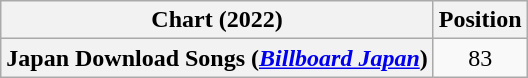<table class="wikitable plainrowheaders" style="text-align:center">
<tr>
<th scope="col">Chart (2022)</th>
<th scope="col">Position</th>
</tr>
<tr>
<th scope="row">Japan Download Songs (<em><a href='#'>Billboard Japan</a></em>)</th>
<td>83</td>
</tr>
</table>
